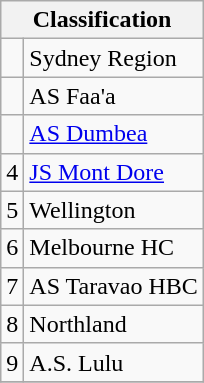<table class="wikitable" font-size: 90%;>
<tr>
<th colspan=2>Classification</th>
</tr>
<tr valign="top">
<td></td>
<td> Sydney Region</td>
</tr>
<tr>
<td></td>
<td> AS Faa'a</td>
</tr>
<tr>
<td></td>
<td> <a href='#'>AS Dumbea</a></td>
</tr>
<tr>
<td>4</td>
<td> <a href='#'>JS Mont Dore</a></td>
</tr>
<tr>
<td>5</td>
<td> Wellington</td>
</tr>
<tr>
<td>6</td>
<td> Melbourne HC</td>
</tr>
<tr>
<td>7</td>
<td> AS Taravao HBC</td>
</tr>
<tr>
<td>8</td>
<td> Northland</td>
</tr>
<tr>
<td>9</td>
<td> A.S. Lulu</td>
</tr>
<tr>
</tr>
</table>
